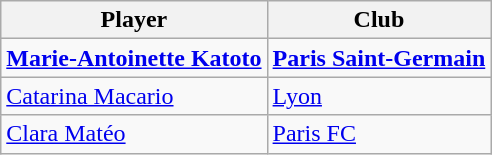<table class="wikitable">
<tr>
<th>Player</th>
<th>Club</th>
</tr>
<tr>
<td> <strong><a href='#'>Marie-Antoinette Katoto</a></strong></td>
<td><strong><a href='#'>Paris Saint-Germain</a></strong></td>
</tr>
<tr>
<td> <a href='#'>Catarina Macario</a></td>
<td><a href='#'>Lyon</a></td>
</tr>
<tr>
<td> <a href='#'>Clara Matéo</a></td>
<td><a href='#'>Paris FC</a></td>
</tr>
</table>
